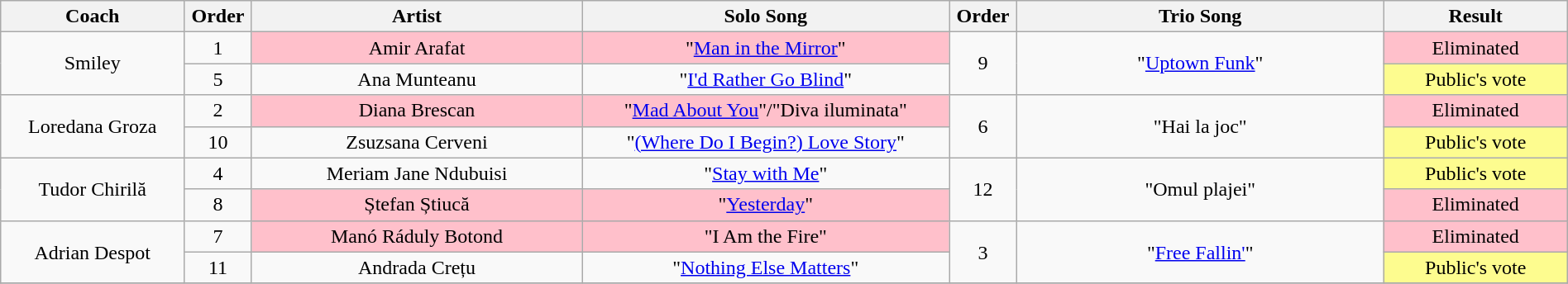<table class="wikitable" style="text-align: center; width:100%;">
<tr>
<th style="width:10%;">Coach</th>
<th style="width:02%;">Order</th>
<th style="width:18%;">Artist</th>
<th style="width:20%;">Solo Song</th>
<th style="width:02%;">Order</th>
<th style="width:20%;">Trio Song</th>
<th style="width:10%;">Result</th>
</tr>
<tr>
<td rowspan="2">Smiley</td>
<td>1</td>
<td style="background:pink">Amir Arafat</td>
<td style="background:pink">"<a href='#'>Man in the Mirror</a>"</td>
<td rowspan="2">9</td>
<td rowspan="2">"<a href='#'>Uptown Funk</a>"</td>
<td style="background:pink">Eliminated</td>
</tr>
<tr>
<td>5</td>
<td>Ana Munteanu</td>
<td>"<a href='#'>I'd Rather Go Blind</a>"</td>
<td style="background:#fdfc8f">Public's vote</td>
</tr>
<tr>
<td rowspan="2">Loredana Groza</td>
<td>2</td>
<td style="background:pink">Diana Brescan</td>
<td style="background:pink">"<a href='#'>Mad About You</a>"/"Diva iluminata"</td>
<td rowspan="2">6</td>
<td rowspan="2">"Hai la joc"</td>
<td style="background:pink">Eliminated</td>
</tr>
<tr>
<td>10</td>
<td>Zsuzsana Cerveni</td>
<td>"<a href='#'>(Where Do I Begin?) Love Story</a>"</td>
<td style="background:#fdfc8f">Public's vote</td>
</tr>
<tr>
<td rowspan="2">Tudor Chirilă</td>
<td>4</td>
<td>Meriam Jane Ndubuisi</td>
<td>"<a href='#'>Stay with Me</a>"</td>
<td rowspan="2">12</td>
<td rowspan="2">"Omul plajei"</td>
<td style="background:#fdfc8f">Public's vote</td>
</tr>
<tr>
<td>8</td>
<td style="background:pink">Ștefan Știucă</td>
<td style="background:pink">"<a href='#'>Yesterday</a>"</td>
<td style="background:pink">Eliminated</td>
</tr>
<tr>
<td rowspan="2">Adrian Despot</td>
<td>7</td>
<td style="background:pink">Manó Ráduly Botond</td>
<td style="background:pink">"I Am the Fire"</td>
<td rowspan="2">3</td>
<td rowspan="2">"<a href='#'>Free Fallin'</a>"</td>
<td style="background:pink">Eliminated</td>
</tr>
<tr>
<td>11</td>
<td>Andrada Crețu</td>
<td>"<a href='#'>Nothing Else Matters</a>"</td>
<td style="background:#fdfc8f">Public's vote</td>
</tr>
<tr>
</tr>
</table>
